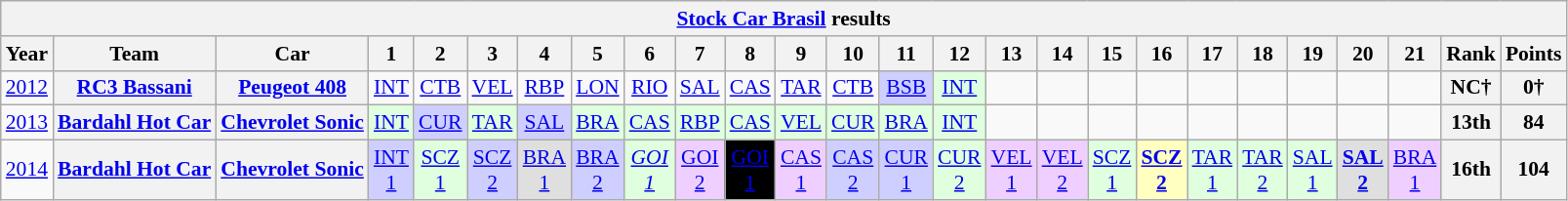<table class="wikitable" style="text-align:center; font-size:90%">
<tr>
<th colspan=45><a href='#'>Stock Car Brasil</a> results</th>
</tr>
<tr>
<th>Year</th>
<th>Team</th>
<th>Car</th>
<th>1</th>
<th>2</th>
<th>3</th>
<th>4</th>
<th>5</th>
<th>6</th>
<th>7</th>
<th>8</th>
<th>9</th>
<th>10</th>
<th>11</th>
<th>12</th>
<th>13</th>
<th>14</th>
<th>15</th>
<th>16</th>
<th>17</th>
<th>18</th>
<th>19</th>
<th>20</th>
<th>21</th>
<th>Rank</th>
<th>Points</th>
</tr>
<tr>
<td><a href='#'>2012</a></td>
<th><a href='#'>RC3 Bassani</a></th>
<th><a href='#'>Peugeot 408</a></th>
<td><a href='#'>INT</a></td>
<td><a href='#'>CTB</a></td>
<td><a href='#'>VEL</a></td>
<td><a href='#'>RBP</a></td>
<td><a href='#'>LON</a></td>
<td><a href='#'>RIO</a></td>
<td><a href='#'>SAL</a></td>
<td><a href='#'>CAS</a></td>
<td><a href='#'>TAR</a></td>
<td><a href='#'>CTB</a></td>
<td style="background:#cfcfff;"><a href='#'>BSB</a><br></td>
<td style="background:#DFFFDF;"><a href='#'>INT</a><br></td>
<td></td>
<td></td>
<td></td>
<td></td>
<td></td>
<td></td>
<td></td>
<td></td>
<td></td>
<th>NC†</th>
<th>0†</th>
</tr>
<tr>
<td><a href='#'>2013</a></td>
<th><a href='#'>Bardahl Hot Car</a></th>
<th><a href='#'>Chevrolet Sonic</a></th>
<td style="background:#DFFFDF;"><a href='#'>INT</a><br></td>
<td style="background:#cfcfff;"><a href='#'>CUR</a><br></td>
<td style="background:#DFFFDF;"><a href='#'>TAR</a><br></td>
<td style="background:#cfcfff;"><a href='#'>SAL</a><br></td>
<td style="background:#DFFFDF;"><a href='#'>BRA</a><br></td>
<td style="background:#DFFFDF;"><a href='#'>CAS</a><br></td>
<td style="background:#DFFFDF;"><a href='#'>RBP</a><br></td>
<td style="background:#DFFFDF;"><a href='#'>CAS</a><br></td>
<td style="background:#DFFFDF;"><a href='#'>VEL</a><br></td>
<td style="background:#DFFFDF;"><a href='#'>CUR</a><br></td>
<td style="background:#DFFFDF;"><a href='#'>BRA</a><br></td>
<td style="background:#DFFFDF;"><a href='#'>INT</a><br></td>
<td></td>
<td></td>
<td></td>
<td></td>
<td></td>
<td></td>
<td></td>
<td></td>
<td></td>
<th>13th</th>
<th>84</th>
</tr>
<tr>
<td><a href='#'>2014</a></td>
<th><a href='#'>Bardahl Hot Car</a></th>
<th><a href='#'>Chevrolet Sonic</a></th>
<td style="background:#cfcfff;"><a href='#'>INT<br>1</a><br></td>
<td style="background:#DFFFDF;"><a href='#'>SCZ<br>1</a><br></td>
<td style="background:#CFCFFF;"><a href='#'>SCZ<br>2</a><br></td>
<td style="background:#DFDFDF;"><a href='#'>BRA<br>1</a><br></td>
<td style="background:#CFCFFF;"><a href='#'>BRA<br>2</a><br></td>
<td style="background:#DFFFDF;"><em><a href='#'>GOI<br>1</a></em><br></td>
<td style="background:#efcfff;"><a href='#'>GOI<br>2</a><br></td>
<td style="background:black; color:white;"><a href='#'><span>GOI<br>1</span></a><br></td>
<td style="background:#efcfff;"><a href='#'>CAS<br>1</a><br></td>
<td style="background:#CFCFFF;"><a href='#'>CAS<br>2</a><br></td>
<td style="background:#CFCFFF;"><a href='#'>CUR<br>1</a><br></td>
<td style="background:#DFFFDF;"><a href='#'>CUR<br>2</a><br></td>
<td style="background:#efcfff;"><a href='#'>VEL<br>1</a><br></td>
<td style="background:#efcfff;"><a href='#'>VEL<br>2</a><br></td>
<td style="background:#DFFFDF;"><a href='#'>SCZ<br>1</a><br></td>
<td style="background:#FFFFBF;"><strong><a href='#'>SCZ<br>2</a></strong><br></td>
<td style="background:#DFFFDF;"><a href='#'>TAR<br>1</a><br></td>
<td style="background:#DFFFDF;"><a href='#'>TAR<br>2</a><br></td>
<td style="background:#DFFFDF;"><a href='#'>SAL<br>1</a><br></td>
<td style="background:#DFDFDF;"><strong><a href='#'>SAL<br>2</a></strong><br></td>
<td style="background:#efcfff;"><a href='#'>BRA<br>1</a><br></td>
<th>16th</th>
<th>104</th>
</tr>
</table>
